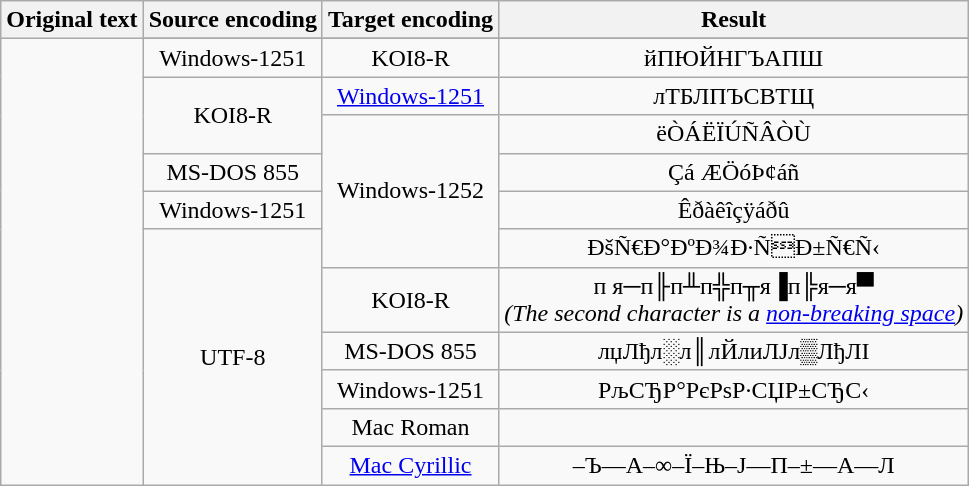<table class="wikitable" style="text-align: center;">
<tr>
<th>Original text</th>
<th>Source encoding</th>
<th>Target encoding</th>
<th>Result</th>
</tr>
<tr>
<td rowspan="12" style="text-align: center;"></td>
</tr>
<tr>
<td>Windows-1251</td>
<td>KOI8-R</td>
<td>йПЮЙНГЪАПШ</td>
</tr>
<tr>
<td rowspan="2">KOI8-R</td>
<td><a href='#'>Windows-1251</a></td>
<td>лТБЛПЪСВТЩ</td>
</tr>
<tr>
<td rowspan="4">Windows-1252</td>
<td>ëÒÁËÏÚÑÂÒÙ</td>
</tr>
<tr>
<td>MS-DOS 855</td>
<td>Çá ÆÖóÞ¢áñ</td>
</tr>
<tr>
<td>Windows-1251</td>
<td>Êðàêîçÿáðû</td>
</tr>
<tr>
<td rowspan="6">UTF-8</td>
<td>ÐšÑ€Ð°ÐºÐ¾Ð·ÑÐ±Ñ€Ñ‹</td>
</tr>
<tr>
<td>KOI8-R</td>
<td>п я─п╟п╨п╬п╥я▐п╠я─я▀<br><em>(The second character is a <a href='#'>non-breaking space</a>)</em></td>
</tr>
<tr>
<td>MS-DOS 855</td>
<td>лџЛђл░л║лЙлиЛЈл▒ЛђЛІ</td>
</tr>
<tr>
<td>Windows-1251</td>
<td>РљСЂР°РєРѕР·СЏР±СЂС‹</td>
</tr>
<tr>
<td>Mac Roman</td>
<td></td>
</tr>
<tr>
<td><a href='#'>Mac Cyrillic</a></td>
<td>–Ъ—А–∞–Ї–Њ–Ј—П–±—А—Л</td>
</tr>
</table>
